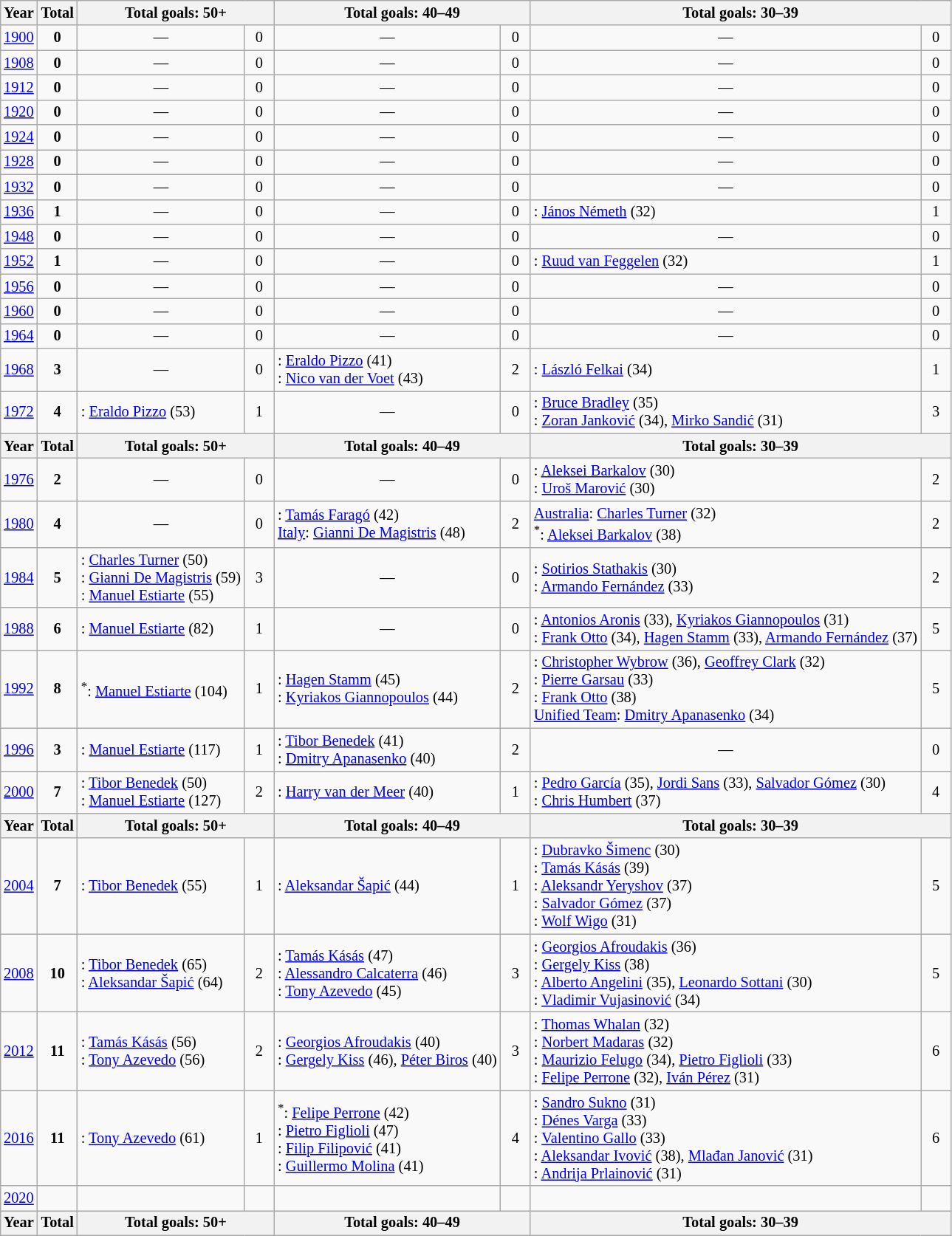<table class="wikitable" style="text-align: center; font-size: 85%; margin-left: 1em;">
<tr>
<th>Year</th>
<th>Total</th>
<th colspan="2">Total goals: 50+</th>
<th colspan="2">Total goals: 40–49</th>
<th colspan="2">Total goals: 30–39</th>
</tr>
<tr>
<td><a href='#'>1900</a></td>
<td><strong>0</strong></td>
<td>—</td>
<td style="width: 1.5em;">0</td>
<td>—</td>
<td style="width: 1.5em;">0</td>
<td>—</td>
<td style="width: 1.5em;">0</td>
</tr>
<tr>
<td><a href='#'>1908</a></td>
<td><strong>0</strong></td>
<td>—</td>
<td>0</td>
<td>—</td>
<td>0</td>
<td>—</td>
<td>0</td>
</tr>
<tr>
<td><a href='#'>1912</a></td>
<td><strong>0</strong></td>
<td>—</td>
<td>0</td>
<td>—</td>
<td>0</td>
<td>—</td>
<td>0</td>
</tr>
<tr>
<td><a href='#'>1920</a></td>
<td><strong>0</strong></td>
<td>—</td>
<td>0</td>
<td>—</td>
<td>0</td>
<td>—</td>
<td>0</td>
</tr>
<tr>
<td><a href='#'>1924</a></td>
<td><strong>0</strong></td>
<td>—</td>
<td>0</td>
<td>—</td>
<td>0</td>
<td>—</td>
<td>0</td>
</tr>
<tr>
<td><a href='#'>1928</a></td>
<td><strong>0</strong></td>
<td>—</td>
<td>0</td>
<td>—</td>
<td>0</td>
<td>—</td>
<td>0</td>
</tr>
<tr>
<td><a href='#'>1932</a></td>
<td><strong>0</strong></td>
<td>—</td>
<td>0</td>
<td>—</td>
<td>0</td>
<td>—</td>
<td>0</td>
</tr>
<tr>
<td><a href='#'>1936</a></td>
<td><strong>1</strong></td>
<td>—</td>
<td>0</td>
<td>—</td>
<td>0</td>
<td style="text-align: left;">: <a href='#'>János Németh</a> (32)</td>
<td>1</td>
</tr>
<tr>
<td><a href='#'>1948</a></td>
<td><strong>0</strong></td>
<td>—</td>
<td>0</td>
<td>—</td>
<td>0</td>
<td>—</td>
<td>0</td>
</tr>
<tr>
<td><a href='#'>1952</a></td>
<td><strong>1</strong></td>
<td>—</td>
<td>0</td>
<td>—</td>
<td>0</td>
<td style="text-align: left;">: <a href='#'>Ruud van Feggelen</a> (32)</td>
<td>1</td>
</tr>
<tr>
<td><a href='#'>1956</a></td>
<td><strong>0</strong></td>
<td>—</td>
<td>0</td>
<td>—</td>
<td>0</td>
<td>—</td>
<td>0</td>
</tr>
<tr>
<td><a href='#'>1960</a></td>
<td><strong>0</strong></td>
<td>—</td>
<td>0</td>
<td>—</td>
<td>0</td>
<td>—</td>
<td>0</td>
</tr>
<tr>
<td><a href='#'>1964</a></td>
<td><strong>0</strong></td>
<td>—</td>
<td>0</td>
<td>—</td>
<td>0</td>
<td>—</td>
<td>0</td>
</tr>
<tr>
<td><a href='#'>1968</a></td>
<td><strong>3</strong></td>
<td>—</td>
<td>0</td>
<td style="text-align: left;">: <a href='#'>Eraldo Pizzo</a> (41)<br>: <a href='#'>Nico van der Voet</a> (43)</td>
<td>2</td>
<td style="text-align: left;">: <a href='#'>László Felkai</a> (34)</td>
<td>1</td>
</tr>
<tr>
<td><a href='#'>1972</a></td>
<td><strong>4</strong></td>
<td style="text-align: left;">: <a href='#'>Eraldo Pizzo</a> (53)</td>
<td>1</td>
<td>—</td>
<td>0</td>
<td style="text-align: left;">: <a href='#'>Bruce Bradley</a> (35)<br>: <a href='#'>Zoran Janković</a> (34), <a href='#'>Mirko Sandić</a> (31)</td>
<td>3</td>
</tr>
<tr>
<th>Year</th>
<th>Total</th>
<th colspan="2">Total goals: 50+</th>
<th colspan="2">Total goals: 40–49</th>
<th colspan="2">Total goals: 30–39</th>
</tr>
<tr>
<td><a href='#'>1976</a></td>
<td><strong>2</strong></td>
<td>—</td>
<td>0</td>
<td>—</td>
<td>0</td>
<td style="text-align: left;">: <a href='#'>Aleksei Barkalov</a> (30)<br>: <a href='#'>Uroš Marović</a> (30)</td>
<td>2</td>
</tr>
<tr>
<td><a href='#'>1980</a></td>
<td><strong>4</strong></td>
<td>—</td>
<td>0</td>
<td style="text-align: left;">: <a href='#'>Tamás Faragó</a> (42)<br> <a href='#'>Italy</a>: <a href='#'>Gianni De Magistris</a> (48)</td>
<td>2</td>
<td style="text-align: left;"> <a href='#'>Australia</a>: <a href='#'>Charles Turner</a> (32)<br><strong></strong><sup>*</sup>: <a href='#'>Aleksei Barkalov</a> (38)</td>
<td>2</td>
</tr>
<tr>
<td><a href='#'>1984</a></td>
<td><strong>5</strong></td>
<td style="text-align: left;">: <a href='#'>Charles Turner</a> (50)<br>: <a href='#'>Gianni De Magistris</a> (59)<br>: <a href='#'>Manuel Estiarte</a> (55)</td>
<td>3</td>
<td>—</td>
<td>0</td>
<td style="text-align: left;">: <a href='#'>Sotirios Stathakis</a> (30)<br>: <a href='#'>Armando Fernández</a> (33)</td>
<td>2</td>
</tr>
<tr>
<td><a href='#'>1988</a></td>
<td><strong>6</strong></td>
<td style="text-align: left;">: <a href='#'>Manuel Estiarte</a> (82)</td>
<td>1</td>
<td>—</td>
<td>0</td>
<td style="text-align: left;">: <a href='#'>Antonios Aronis</a> (33), <a href='#'>Kyriakos Giannopoulos</a> (31)<br>: <a href='#'>Frank Otto</a> (34), <a href='#'>Hagen Stamm</a> (33), <a href='#'>Armando Fernández</a> (37)</td>
<td>5</td>
</tr>
<tr>
<td><a href='#'>1992</a></td>
<td><strong>8</strong></td>
<td style="text-align: left;"><strong></strong><sup>*</sup>: <a href='#'>Manuel Estiarte</a> (104)</td>
<td>1</td>
<td style="text-align: left;">: <a href='#'>Hagen Stamm</a> (45)<br>: <a href='#'>Kyriakos Giannopoulos</a> (44)</td>
<td>2</td>
<td style="text-align: left;">: <a href='#'>Christopher Wybrow</a> (36), <a href='#'>Geoffrey Clark</a> (32)<br>: <a href='#'>Pierre Garsau</a> (33)<br>: <a href='#'>Frank Otto</a> (38)<br> <a href='#'>Unified Team</a>: <a href='#'>Dmitry Apanasenko</a> (34)</td>
<td>5</td>
</tr>
<tr>
<td><a href='#'>1996</a></td>
<td><strong>3</strong></td>
<td style="text-align: left;">: <a href='#'>Manuel Estiarte</a> (117)</td>
<td>1</td>
<td style="text-align: left;">: <a href='#'>Tibor Benedek</a> (41)<br>: <a href='#'>Dmitry Apanasenko</a> (40)</td>
<td>2</td>
<td>—</td>
<td>0</td>
</tr>
<tr>
<td><a href='#'>2000</a></td>
<td><strong>7</strong></td>
<td style="text-align: left;">: <a href='#'>Tibor Benedek</a> (50)<br>: <a href='#'>Manuel Estiarte</a> (127)</td>
<td>2</td>
<td style="text-align: left;">: <a href='#'>Harry van der Meer</a> (40)</td>
<td>1</td>
<td style="text-align: left;">: <a href='#'>Pedro García</a> (35), <a href='#'>Jordi Sans</a> (33), <a href='#'>Salvador Gómez</a> (30)<br>: <a href='#'>Chris Humbert</a> (37)</td>
<td>4</td>
</tr>
<tr>
<th>Year</th>
<th>Total</th>
<th colspan="2">Total goals: 50+</th>
<th colspan="2">Total goals: 40–49</th>
<th colspan="2">Total goals: 30–39</th>
</tr>
<tr>
<td><a href='#'>2004</a></td>
<td><strong>7</strong></td>
<td style="text-align: left;">: <a href='#'>Tibor Benedek</a> (55)</td>
<td>1</td>
<td style="text-align: left;">: <a href='#'>Aleksandar Šapić</a> (44)</td>
<td>1</td>
<td style="text-align: left;">: <a href='#'>Dubravko Šimenc</a> (30)<br>: <a href='#'>Tamás Kásás</a> (39)<br>: <a href='#'>Aleksandr Yeryshov</a> (37)<br>: <a href='#'>Salvador Gómez</a> (37)<br>: <a href='#'>Wolf Wigo</a> (31)</td>
<td>5</td>
</tr>
<tr>
<td><a href='#'>2008</a></td>
<td><strong>10</strong></td>
<td style="text-align: left;">: <a href='#'>Tibor Benedek</a> (65)<br>: <a href='#'>Aleksandar Šapić</a> (64)</td>
<td>2</td>
<td style="text-align: left;">: <a href='#'>Tamás Kásás</a> (47)<br>: <a href='#'>Alessandro Calcaterra</a> (46)<br>: <a href='#'>Tony Azevedo</a> (45)</td>
<td>3</td>
<td style="text-align: left;">: <a href='#'>Georgios Afroudakis</a> (36)<br>: <a href='#'>Gergely Kiss</a> (38)<br>: <a href='#'>Alberto Angelini</a> (35), <a href='#'>Leonardo Sottani</a> (30)<br>: <a href='#'>Vladimir Vujasinović</a> (34)</td>
<td>5</td>
</tr>
<tr>
<td><a href='#'>2012</a></td>
<td><strong>11</strong></td>
<td style="text-align: left;">: <a href='#'>Tamás Kásás</a> (56)<br>: <a href='#'>Tony Azevedo</a> (56)</td>
<td>2</td>
<td style="text-align: left;">: <a href='#'>Georgios Afroudakis</a> (40)<br>: <a href='#'>Gergely Kiss</a> (46), <a href='#'>Péter Biros</a> (40)</td>
<td>3</td>
<td style="text-align: left;">: <a href='#'>Thomas Whalan</a> (32)<br>: <a href='#'>Norbert Madaras</a> (32)<br>: <a href='#'>Maurizio Felugo</a> (34), <a href='#'>Pietro Figlioli</a> (33)<br>: <a href='#'>Felipe Perrone</a> (32), <a href='#'>Iván Pérez</a> (31)</td>
<td>6</td>
</tr>
<tr>
<td><a href='#'>2016</a></td>
<td><strong>11</strong></td>
<td style="text-align: left;">: <a href='#'>Tony Azevedo</a> (61)</td>
<td>1</td>
<td style="text-align: left;"><strong></strong><sup>*</sup>: <a href='#'>Felipe Perrone</a> (42)<br>: <a href='#'>Pietro Figlioli</a> (47)<br>: <a href='#'>Filip Filipović</a> (41)<br>: <a href='#'>Guillermo Molina</a> (41)</td>
<td>4</td>
<td style="text-align: left;">: <a href='#'>Sandro Sukno</a> (31)<br>: <a href='#'>Dénes Varga</a> (33)<br>: <a href='#'>Valentino Gallo</a> (33)<br>: <a href='#'>Aleksandar Ivović</a> (38), <a href='#'>Mlađan Janović</a> (31)<br>: <a href='#'>Andrija Prlainović</a> (31)</td>
<td>6</td>
</tr>
<tr>
<td><a href='#'>2020</a></td>
<td></td>
<td></td>
<td></td>
<td></td>
<td></td>
<td></td>
<td></td>
</tr>
<tr>
<th>Year</th>
<th>Total</th>
<th colspan="2">Total goals: 50+</th>
<th colspan="2">Total goals: 40–49</th>
<th colspan="2">Total goals: 30–39</th>
</tr>
</table>
